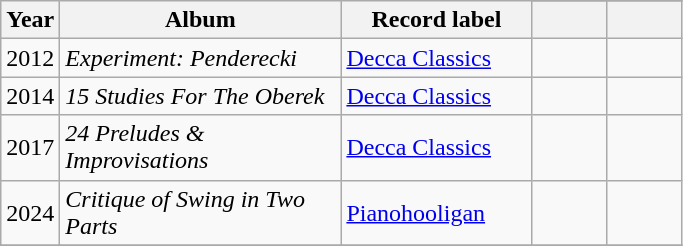<table class="wikitable">
<tr>
<th align="center" rowspan="2" width="20">Year</th>
<th align="center" rowspan="2" width="180">Album</th>
<th align="center" rowspan="2" width="120">Record label</th>
</tr>
<tr>
<th scope="col" style="width:3em;font-size:90%;"></th>
<th scope="col" style="width:3em;font-size:90%;"></th>
</tr>
<tr>
<td>2012</td>
<td><em>Experiment: Penderecki</em></td>
<td><a href='#'>Decca Classics</a></td>
<td align="center"></td>
<td align="center"></td>
</tr>
<tr>
<td>2014</td>
<td><em>15 Studies For The Oberek</em></td>
<td><a href='#'>Decca Classics</a></td>
<td align="center"></td>
<td align="center"></td>
</tr>
<tr>
<td>2017</td>
<td><em>24 Preludes & Improvisations</em></td>
<td><a href='#'>Decca Classics</a></td>
<td align="center"></td>
<td align="center"></td>
</tr>
<tr>
<td>2024</td>
<td><em>Critique of Swing in Two Parts</em></td>
<td><a href='#'>Pianohooligan</a></td>
<td align="center"></td>
<td align="center"></td>
</tr>
<tr>
</tr>
</table>
